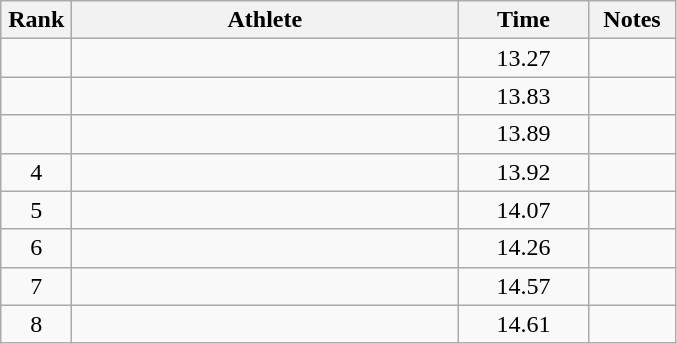<table class="wikitable" style="text-align:center">
<tr>
<th width=40>Rank</th>
<th width=250>Athlete</th>
<th width=80>Time</th>
<th width=50>Notes</th>
</tr>
<tr>
<td></td>
<td align=left></td>
<td>13.27</td>
<td></td>
</tr>
<tr>
<td></td>
<td align=left></td>
<td>13.83</td>
<td></td>
</tr>
<tr>
<td></td>
<td align=left></td>
<td>13.89</td>
<td></td>
</tr>
<tr>
<td>4</td>
<td align=left></td>
<td>13.92</td>
<td></td>
</tr>
<tr>
<td>5</td>
<td align=left></td>
<td>14.07</td>
<td></td>
</tr>
<tr>
<td>6</td>
<td align=left></td>
<td>14.26</td>
<td></td>
</tr>
<tr>
<td>7</td>
<td align=left></td>
<td>14.57</td>
<td></td>
</tr>
<tr>
<td>8</td>
<td align=left></td>
<td>14.61</td>
<td></td>
</tr>
</table>
